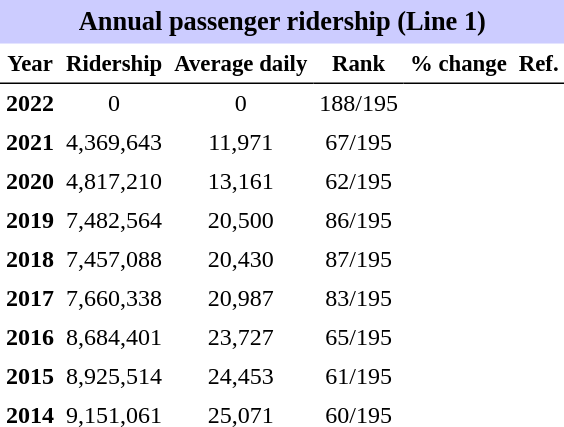<table class="toccolours" cellpadding="4" cellspacing="0" style="text-align:right;">
<tr>
<th colspan="6"  style="background-color:#ccf; background-color:#ccf; font-size:110%; text-align:center;">Annual passenger ridership (Line 1)</th>
</tr>
<tr style="font-size:95%; text-align:center">
<th style="border-bottom:1px solid black">Year</th>
<th style="border-bottom:1px solid black">Ridership</th>
<th style="border-bottom:1px solid black">Average daily</th>
<th style="border-bottom:1px solid black">Rank</th>
<th style="border-bottom:1px solid black">% change</th>
<th style="border-bottom:1px solid black">Ref.</th>
</tr>
<tr style="text-align:center;">
<td><strong>2022</strong></td>
<td>0</td>
<td>0</td>
<td>188/195</td>
<td></td>
<td></td>
</tr>
<tr style="text-align:center;">
<td><strong>2021</strong></td>
<td>4,369,643</td>
<td>11,971</td>
<td>67/195</td>
<td></td>
<td></td>
</tr>
<tr style="text-align:center;">
<td><strong>2020</strong></td>
<td>4,817,210</td>
<td>13,161</td>
<td>62/195</td>
<td></td>
<td></td>
</tr>
<tr style="text-align:center;">
<td><strong>2019</strong></td>
<td>7,482,564</td>
<td>20,500</td>
<td>86/195</td>
<td></td>
<td></td>
</tr>
<tr style="text-align:center;">
<td><strong>2018</strong></td>
<td>7,457,088</td>
<td>20,430</td>
<td>87/195</td>
<td></td>
<td></td>
</tr>
<tr style="text-align:center;">
<td><strong>2017</strong></td>
<td>7,660,338</td>
<td>20,987</td>
<td>83/195</td>
<td></td>
<td></td>
</tr>
<tr style="text-align:center;">
<td><strong>2016</strong></td>
<td>8,684,401</td>
<td>23,727</td>
<td>65/195</td>
<td></td>
<td></td>
</tr>
<tr style="text-align:center;">
<td><strong>2015</strong></td>
<td>8,925,514</td>
<td>24,453</td>
<td>61/195</td>
<td></td>
<td></td>
</tr>
<tr style="text-align:center;">
<td><strong>2014</strong></td>
<td>9,151,061</td>
<td>25,071</td>
<td>60/195</td>
<td></td>
<td></td>
</tr>
</table>
